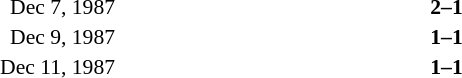<table width=100% cellspacing=1 style=font-size:90%>
<tr>
<th width=120></th>
<th width=180></th>
<th width=70></th>
<th width=180></th>
<th></th>
</tr>
<tr>
<td align=right>Dec 7, 1987</td>
<td align=right><strong></strong></td>
<td align=center><strong>2–1</strong></td>
<td><strong></strong></td>
</tr>
<tr>
<td align=right>Dec 9, 1987</td>
<td align=right><strong></strong></td>
<td align=center><strong>1–1</strong></td>
<td><strong></strong></td>
</tr>
<tr>
<td align=right>Dec 11, 1987</td>
<td align=right><strong></strong></td>
<td align=center><strong>1–1</strong></td>
<td><strong></strong></td>
</tr>
</table>
